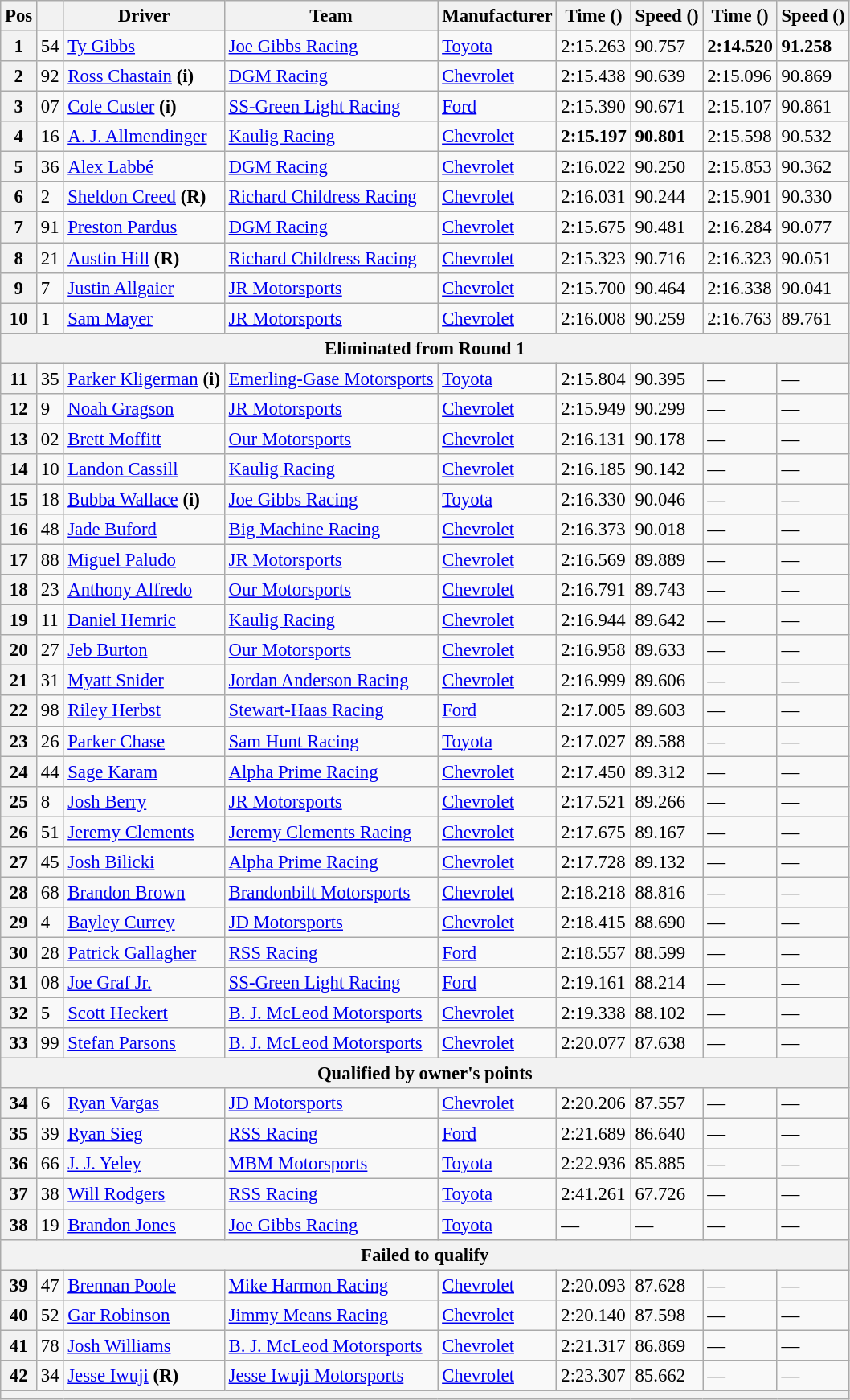<table class="wikitable" style="font-size:95%">
<tr>
<th>Pos</th>
<th></th>
<th>Driver</th>
<th>Team</th>
<th>Manufacturer</th>
<th>Time ()</th>
<th>Speed ()</th>
<th>Time ()</th>
<th>Speed ()</th>
</tr>
<tr>
<th>1</th>
<td>54</td>
<td><a href='#'>Ty Gibbs</a></td>
<td><a href='#'>Joe Gibbs Racing</a></td>
<td><a href='#'>Toyota</a></td>
<td>2:15.263</td>
<td>90.757</td>
<td><strong>2:14.520</strong></td>
<td><strong>91.258</strong></td>
</tr>
<tr>
<th>2</th>
<td>92</td>
<td><a href='#'>Ross Chastain</a> <strong>(i)</strong></td>
<td><a href='#'>DGM Racing</a></td>
<td><a href='#'>Chevrolet</a></td>
<td>2:15.438</td>
<td>90.639</td>
<td>2:15.096</td>
<td>90.869</td>
</tr>
<tr>
<th>3</th>
<td>07</td>
<td><a href='#'>Cole Custer</a> <strong>(i)</strong></td>
<td><a href='#'>SS-Green Light Racing</a></td>
<td><a href='#'>Ford</a></td>
<td>2:15.390</td>
<td>90.671</td>
<td>2:15.107</td>
<td>90.861</td>
</tr>
<tr>
<th>4</th>
<td>16</td>
<td><a href='#'>A. J. Allmendinger</a></td>
<td><a href='#'>Kaulig Racing</a></td>
<td><a href='#'>Chevrolet</a></td>
<td><strong>2:15.197</strong></td>
<td><strong>90.801</strong></td>
<td>2:15.598</td>
<td>90.532</td>
</tr>
<tr>
<th>5</th>
<td>36</td>
<td><a href='#'>Alex Labbé</a></td>
<td><a href='#'>DGM Racing</a></td>
<td><a href='#'>Chevrolet</a></td>
<td>2:16.022</td>
<td>90.250</td>
<td>2:15.853</td>
<td>90.362</td>
</tr>
<tr>
<th>6</th>
<td>2</td>
<td><a href='#'>Sheldon Creed</a> <strong>(R)</strong></td>
<td><a href='#'>Richard Childress Racing</a></td>
<td><a href='#'>Chevrolet</a></td>
<td>2:16.031</td>
<td>90.244</td>
<td>2:15.901</td>
<td>90.330</td>
</tr>
<tr>
<th>7</th>
<td>91</td>
<td><a href='#'>Preston Pardus</a></td>
<td><a href='#'>DGM Racing</a></td>
<td><a href='#'>Chevrolet</a></td>
<td>2:15.675</td>
<td>90.481</td>
<td>2:16.284</td>
<td>90.077</td>
</tr>
<tr>
<th>8</th>
<td>21</td>
<td><a href='#'>Austin Hill</a> <strong>(R)</strong></td>
<td><a href='#'>Richard Childress Racing</a></td>
<td><a href='#'>Chevrolet</a></td>
<td>2:15.323</td>
<td>90.716</td>
<td>2:16.323</td>
<td>90.051</td>
</tr>
<tr>
<th>9</th>
<td>7</td>
<td><a href='#'>Justin Allgaier</a></td>
<td><a href='#'>JR Motorsports</a></td>
<td><a href='#'>Chevrolet</a></td>
<td>2:15.700</td>
<td>90.464</td>
<td>2:16.338</td>
<td>90.041</td>
</tr>
<tr>
<th>10</th>
<td>1</td>
<td><a href='#'>Sam Mayer</a></td>
<td><a href='#'>JR Motorsports</a></td>
<td><a href='#'>Chevrolet</a></td>
<td>2:16.008</td>
<td>90.259</td>
<td>2:16.763</td>
<td>89.761</td>
</tr>
<tr>
<th colspan="9">Eliminated from Round 1</th>
</tr>
<tr>
<th>11</th>
<td>35</td>
<td><a href='#'>Parker Kligerman</a> <strong>(i)</strong></td>
<td><a href='#'>Emerling-Gase Motorsports</a></td>
<td><a href='#'>Toyota</a></td>
<td>2:15.804</td>
<td>90.395</td>
<td>—</td>
<td>—</td>
</tr>
<tr>
<th>12</th>
<td>9</td>
<td><a href='#'>Noah Gragson</a></td>
<td><a href='#'>JR Motorsports</a></td>
<td><a href='#'>Chevrolet</a></td>
<td>2:15.949</td>
<td>90.299</td>
<td>—</td>
<td>—</td>
</tr>
<tr>
<th>13</th>
<td>02</td>
<td><a href='#'>Brett Moffitt</a></td>
<td><a href='#'>Our Motorsports</a></td>
<td><a href='#'>Chevrolet</a></td>
<td>2:16.131</td>
<td>90.178</td>
<td>—</td>
<td>—</td>
</tr>
<tr>
<th>14</th>
<td>10</td>
<td><a href='#'>Landon Cassill</a></td>
<td><a href='#'>Kaulig Racing</a></td>
<td><a href='#'>Chevrolet</a></td>
<td>2:16.185</td>
<td>90.142</td>
<td>—</td>
<td>—</td>
</tr>
<tr>
<th>15</th>
<td>18</td>
<td><a href='#'>Bubba Wallace</a> <strong>(i)</strong></td>
<td><a href='#'>Joe Gibbs Racing</a></td>
<td><a href='#'>Toyota</a></td>
<td>2:16.330</td>
<td>90.046</td>
<td>—</td>
<td>—</td>
</tr>
<tr>
<th>16</th>
<td>48</td>
<td><a href='#'>Jade Buford</a></td>
<td><a href='#'>Big Machine Racing</a></td>
<td><a href='#'>Chevrolet</a></td>
<td>2:16.373</td>
<td>90.018</td>
<td>—</td>
<td>—</td>
</tr>
<tr>
<th>17</th>
<td>88</td>
<td><a href='#'>Miguel Paludo</a></td>
<td><a href='#'>JR Motorsports</a></td>
<td><a href='#'>Chevrolet</a></td>
<td>2:16.569</td>
<td>89.889</td>
<td>—</td>
<td>—</td>
</tr>
<tr>
<th>18</th>
<td>23</td>
<td><a href='#'>Anthony Alfredo</a></td>
<td><a href='#'>Our Motorsports</a></td>
<td><a href='#'>Chevrolet</a></td>
<td>2:16.791</td>
<td>89.743</td>
<td>—</td>
<td>—</td>
</tr>
<tr>
<th>19</th>
<td>11</td>
<td><a href='#'>Daniel Hemric</a></td>
<td><a href='#'>Kaulig Racing</a></td>
<td><a href='#'>Chevrolet</a></td>
<td>2:16.944</td>
<td>89.642</td>
<td>—</td>
<td>—</td>
</tr>
<tr>
<th>20</th>
<td>27</td>
<td><a href='#'>Jeb Burton</a></td>
<td><a href='#'>Our Motorsports</a></td>
<td><a href='#'>Chevrolet</a></td>
<td>2:16.958</td>
<td>89.633</td>
<td>—</td>
<td>—</td>
</tr>
<tr>
<th>21</th>
<td>31</td>
<td><a href='#'>Myatt Snider</a></td>
<td><a href='#'>Jordan Anderson Racing</a></td>
<td><a href='#'>Chevrolet</a></td>
<td>2:16.999</td>
<td>89.606</td>
<td>—</td>
<td>—</td>
</tr>
<tr>
<th>22</th>
<td>98</td>
<td><a href='#'>Riley Herbst</a></td>
<td><a href='#'>Stewart-Haas Racing</a></td>
<td><a href='#'>Ford</a></td>
<td>2:17.005</td>
<td>89.603</td>
<td>—</td>
<td>—</td>
</tr>
<tr>
<th>23</th>
<td>26</td>
<td><a href='#'>Parker Chase</a></td>
<td><a href='#'>Sam Hunt Racing</a></td>
<td><a href='#'>Toyota</a></td>
<td>2:17.027</td>
<td>89.588</td>
<td>—</td>
<td>—</td>
</tr>
<tr>
<th>24</th>
<td>44</td>
<td><a href='#'>Sage Karam</a></td>
<td><a href='#'>Alpha Prime Racing</a></td>
<td><a href='#'>Chevrolet</a></td>
<td>2:17.450</td>
<td>89.312</td>
<td>—</td>
<td>—</td>
</tr>
<tr>
<th>25</th>
<td>8</td>
<td><a href='#'>Josh Berry</a></td>
<td><a href='#'>JR Motorsports</a></td>
<td><a href='#'>Chevrolet</a></td>
<td>2:17.521</td>
<td>89.266</td>
<td>—</td>
<td>—</td>
</tr>
<tr>
<th>26</th>
<td>51</td>
<td><a href='#'>Jeremy Clements</a></td>
<td><a href='#'>Jeremy Clements Racing</a></td>
<td><a href='#'>Chevrolet</a></td>
<td>2:17.675</td>
<td>89.167</td>
<td>—</td>
<td>—</td>
</tr>
<tr>
<th>27</th>
<td>45</td>
<td><a href='#'>Josh Bilicki</a></td>
<td><a href='#'>Alpha Prime Racing</a></td>
<td><a href='#'>Chevrolet</a></td>
<td>2:17.728</td>
<td>89.132</td>
<td>—</td>
<td>—</td>
</tr>
<tr>
<th>28</th>
<td>68</td>
<td><a href='#'>Brandon Brown</a></td>
<td><a href='#'>Brandonbilt Motorsports</a></td>
<td><a href='#'>Chevrolet</a></td>
<td>2:18.218</td>
<td>88.816</td>
<td>—</td>
<td>—</td>
</tr>
<tr>
<th>29</th>
<td>4</td>
<td><a href='#'>Bayley Currey</a></td>
<td><a href='#'>JD Motorsports</a></td>
<td><a href='#'>Chevrolet</a></td>
<td>2:18.415</td>
<td>88.690</td>
<td>—</td>
<td>—</td>
</tr>
<tr>
<th>30</th>
<td>28</td>
<td><a href='#'>Patrick Gallagher</a></td>
<td><a href='#'>RSS Racing</a></td>
<td><a href='#'>Ford</a></td>
<td>2:18.557</td>
<td>88.599</td>
<td>—</td>
<td>—</td>
</tr>
<tr>
<th>31</th>
<td>08</td>
<td><a href='#'>Joe Graf Jr.</a></td>
<td><a href='#'>SS-Green Light Racing</a></td>
<td><a href='#'>Ford</a></td>
<td>2:19.161</td>
<td>88.214</td>
<td>—</td>
<td>—</td>
</tr>
<tr>
<th>32</th>
<td>5</td>
<td><a href='#'>Scott Heckert</a></td>
<td><a href='#'>B. J. McLeod Motorsports</a></td>
<td><a href='#'>Chevrolet</a></td>
<td>2:19.338</td>
<td>88.102</td>
<td>—</td>
<td>—</td>
</tr>
<tr>
<th>33</th>
<td>99</td>
<td><a href='#'>Stefan Parsons</a></td>
<td><a href='#'>B. J. McLeod Motorsports</a></td>
<td><a href='#'>Chevrolet</a></td>
<td>2:20.077</td>
<td>87.638</td>
<td>—</td>
<td>—</td>
</tr>
<tr>
<th colspan="9">Qualified by owner's points</th>
</tr>
<tr>
<th>34</th>
<td>6</td>
<td><a href='#'>Ryan Vargas</a></td>
<td><a href='#'>JD Motorsports</a></td>
<td><a href='#'>Chevrolet</a></td>
<td>2:20.206</td>
<td>87.557</td>
<td>—</td>
<td>—</td>
</tr>
<tr>
<th>35</th>
<td>39</td>
<td><a href='#'>Ryan Sieg</a></td>
<td><a href='#'>RSS Racing</a></td>
<td><a href='#'>Ford</a></td>
<td>2:21.689</td>
<td>86.640</td>
<td>—</td>
<td>—</td>
</tr>
<tr>
<th>36</th>
<td>66</td>
<td><a href='#'>J. J. Yeley</a></td>
<td><a href='#'>MBM Motorsports</a></td>
<td><a href='#'>Toyota</a></td>
<td>2:22.936</td>
<td>85.885</td>
<td>—</td>
<td>—</td>
</tr>
<tr>
<th>37</th>
<td>38</td>
<td><a href='#'>Will Rodgers</a></td>
<td><a href='#'>RSS Racing</a></td>
<td><a href='#'>Toyota</a></td>
<td>2:41.261</td>
<td>67.726</td>
<td>—</td>
<td>—</td>
</tr>
<tr>
<th>38</th>
<td>19</td>
<td><a href='#'>Brandon Jones</a></td>
<td><a href='#'>Joe Gibbs Racing</a></td>
<td><a href='#'>Toyota</a></td>
<td>—</td>
<td>—</td>
<td>—</td>
<td>—</td>
</tr>
<tr>
<th colspan="9">Failed to qualify</th>
</tr>
<tr>
<th>39</th>
<td>47</td>
<td><a href='#'>Brennan Poole</a></td>
<td><a href='#'>Mike Harmon Racing</a></td>
<td><a href='#'>Chevrolet</a></td>
<td>2:20.093</td>
<td>87.628</td>
<td>—</td>
<td>—</td>
</tr>
<tr>
<th>40</th>
<td>52</td>
<td><a href='#'>Gar Robinson</a></td>
<td><a href='#'>Jimmy Means Racing</a></td>
<td><a href='#'>Chevrolet</a></td>
<td>2:20.140</td>
<td>87.598</td>
<td>—</td>
<td>—</td>
</tr>
<tr>
<th>41</th>
<td>78</td>
<td><a href='#'>Josh Williams</a></td>
<td><a href='#'>B. J. McLeod Motorsports</a></td>
<td><a href='#'>Chevrolet</a></td>
<td>2:21.317</td>
<td>86.869</td>
<td>—</td>
<td>—</td>
</tr>
<tr>
<th>42</th>
<td>34</td>
<td><a href='#'>Jesse Iwuji</a> <strong>(R)</strong></td>
<td><a href='#'>Jesse Iwuji Motorsports</a></td>
<td><a href='#'>Chevrolet</a></td>
<td>2:23.307</td>
<td>85.662</td>
<td>—</td>
<td>—</td>
</tr>
<tr>
<th colspan="9"></th>
</tr>
</table>
